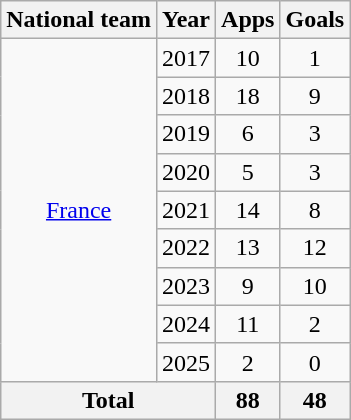<table class="wikitable" style="text-align: center;">
<tr>
<th>National team</th>
<th>Year</th>
<th>Apps</th>
<th>Goals</th>
</tr>
<tr>
<td rowspan="9"><a href='#'>France</a></td>
<td>2017</td>
<td>10</td>
<td>1</td>
</tr>
<tr>
<td>2018</td>
<td>18</td>
<td>9</td>
</tr>
<tr>
<td>2019</td>
<td>6</td>
<td>3</td>
</tr>
<tr>
<td>2020</td>
<td>5</td>
<td>3</td>
</tr>
<tr>
<td>2021</td>
<td>14</td>
<td>8</td>
</tr>
<tr>
<td>2022</td>
<td>13</td>
<td>12</td>
</tr>
<tr>
<td>2023</td>
<td>9</td>
<td>10</td>
</tr>
<tr>
<td>2024</td>
<td>11</td>
<td>2</td>
</tr>
<tr>
<td>2025</td>
<td>2</td>
<td>0</td>
</tr>
<tr>
<th colspan="2">Total</th>
<th>88</th>
<th>48</th>
</tr>
</table>
